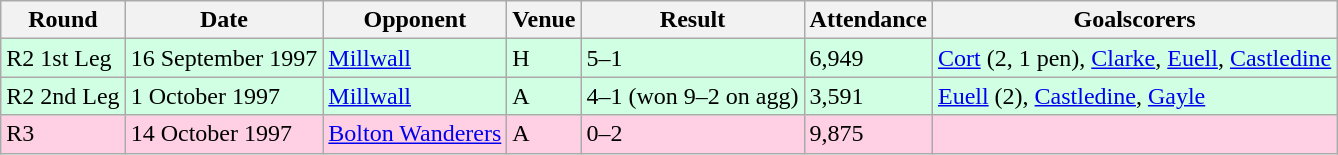<table class="wikitable">
<tr>
<th>Round</th>
<th>Date</th>
<th>Opponent</th>
<th>Venue</th>
<th>Result</th>
<th>Attendance</th>
<th>Goalscorers</th>
</tr>
<tr style="background-color: #d0ffe3;">
<td>R2 1st Leg</td>
<td>16 September 1997</td>
<td><a href='#'>Millwall</a></td>
<td>H</td>
<td>5–1</td>
<td>6,949</td>
<td><a href='#'>Cort</a> (2, 1 pen), <a href='#'>Clarke</a>, <a href='#'>Euell</a>, <a href='#'>Castledine</a></td>
</tr>
<tr style="background-color: #d0ffe3;">
<td>R2 2nd Leg</td>
<td>1 October 1997</td>
<td><a href='#'>Millwall</a></td>
<td>A</td>
<td>4–1 (won 9–2 on agg)</td>
<td>3,591</td>
<td><a href='#'>Euell</a> (2), <a href='#'>Castledine</a>, <a href='#'>Gayle</a></td>
</tr>
<tr style="background-color: #ffd0e3;">
<td>R3</td>
<td>14 October 1997</td>
<td><a href='#'>Bolton Wanderers</a></td>
<td>A</td>
<td>0–2</td>
<td>9,875</td>
<td></td>
</tr>
</table>
